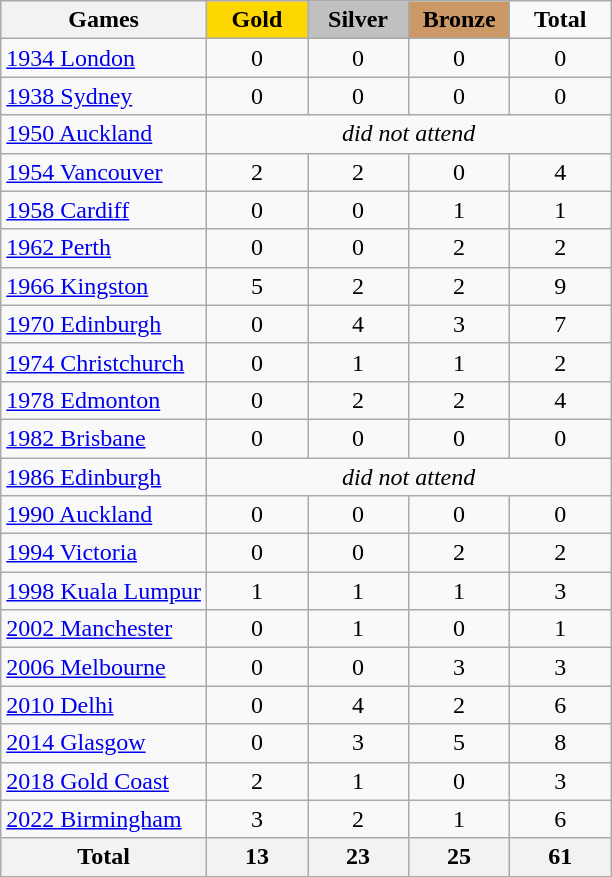<table class="wikitable" style="text-align:center">
<tr>
<th>Games</th>
<td width=60 bgcolor=gold><strong>Gold</strong></td>
<td width=60 bgcolor=silver><strong>Silver</strong></td>
<td width=60 bgcolor=cc9966><strong>Bronze</strong></td>
<td width=60><strong>Total</strong></td>
</tr>
<tr>
<td align=left><a href='#'>1934 London</a></td>
<td>0</td>
<td>0</td>
<td>0</td>
<td>0</td>
</tr>
<tr>
<td align=left><a href='#'>1938 Sydney</a></td>
<td>0</td>
<td>0</td>
<td>0</td>
<td>0</td>
</tr>
<tr>
<td align=left><a href='#'>1950 Auckland</a></td>
<td colspan=4><em>did not attend</em></td>
</tr>
<tr>
<td align=left><a href='#'>1954 Vancouver</a></td>
<td>2</td>
<td>2</td>
<td>0</td>
<td>4</td>
</tr>
<tr>
<td align=left><a href='#'>1958 Cardiff</a></td>
<td>0</td>
<td>0</td>
<td>1</td>
<td>1</td>
</tr>
<tr>
<td align=left><a href='#'>1962 Perth</a></td>
<td>0</td>
<td>0</td>
<td>2</td>
<td>2</td>
</tr>
<tr>
<td align=left><a href='#'>1966 Kingston</a></td>
<td>5</td>
<td>2</td>
<td>2</td>
<td>9</td>
</tr>
<tr>
<td align=left><a href='#'>1970 Edinburgh</a></td>
<td>0</td>
<td>4</td>
<td>3</td>
<td>7</td>
</tr>
<tr>
<td align=left><a href='#'>1974 Christchurch</a></td>
<td>0</td>
<td>1</td>
<td>1</td>
<td>2</td>
</tr>
<tr>
<td align=left><a href='#'>1978 Edmonton</a></td>
<td>0</td>
<td>2</td>
<td>2</td>
<td>4</td>
</tr>
<tr>
<td align=left><a href='#'>1982 Brisbane</a></td>
<td>0</td>
<td>0</td>
<td>0</td>
<td>0</td>
</tr>
<tr>
<td align=left><a href='#'>1986 Edinburgh</a></td>
<td colspan=4><em>did not attend</em></td>
</tr>
<tr>
<td align=left><a href='#'>1990 Auckland</a></td>
<td>0</td>
<td>0</td>
<td>0</td>
<td>0</td>
</tr>
<tr>
<td align=left><a href='#'>1994 Victoria</a></td>
<td>0</td>
<td>0</td>
<td>2</td>
<td>2</td>
</tr>
<tr>
<td align=left><a href='#'>1998 Kuala Lumpur</a></td>
<td>1</td>
<td>1</td>
<td>1</td>
<td>3</td>
</tr>
<tr>
<td align=left><a href='#'>2002 Manchester</a></td>
<td>0</td>
<td>1</td>
<td>0</td>
<td>1</td>
</tr>
<tr>
<td align=left><a href='#'>2006 Melbourne</a></td>
<td>0</td>
<td>0</td>
<td>3</td>
<td>3</td>
</tr>
<tr>
<td align=left><a href='#'>2010 Delhi</a></td>
<td>0</td>
<td>4</td>
<td>2</td>
<td>6</td>
</tr>
<tr>
<td align=left><a href='#'>2014 Glasgow</a></td>
<td>0</td>
<td>3</td>
<td>5</td>
<td>8</td>
</tr>
<tr>
<td align=left><a href='#'>2018 Gold Coast</a></td>
<td>2</td>
<td>1</td>
<td>0</td>
<td>3</td>
</tr>
<tr>
<td align=left><a href='#'>2022 Birmingham</a></td>
<td>3</td>
<td>2</td>
<td>1</td>
<td>6</td>
</tr>
<tr>
<th>Total</th>
<th>13</th>
<th>23</th>
<th>25</th>
<th>61</th>
</tr>
</table>
